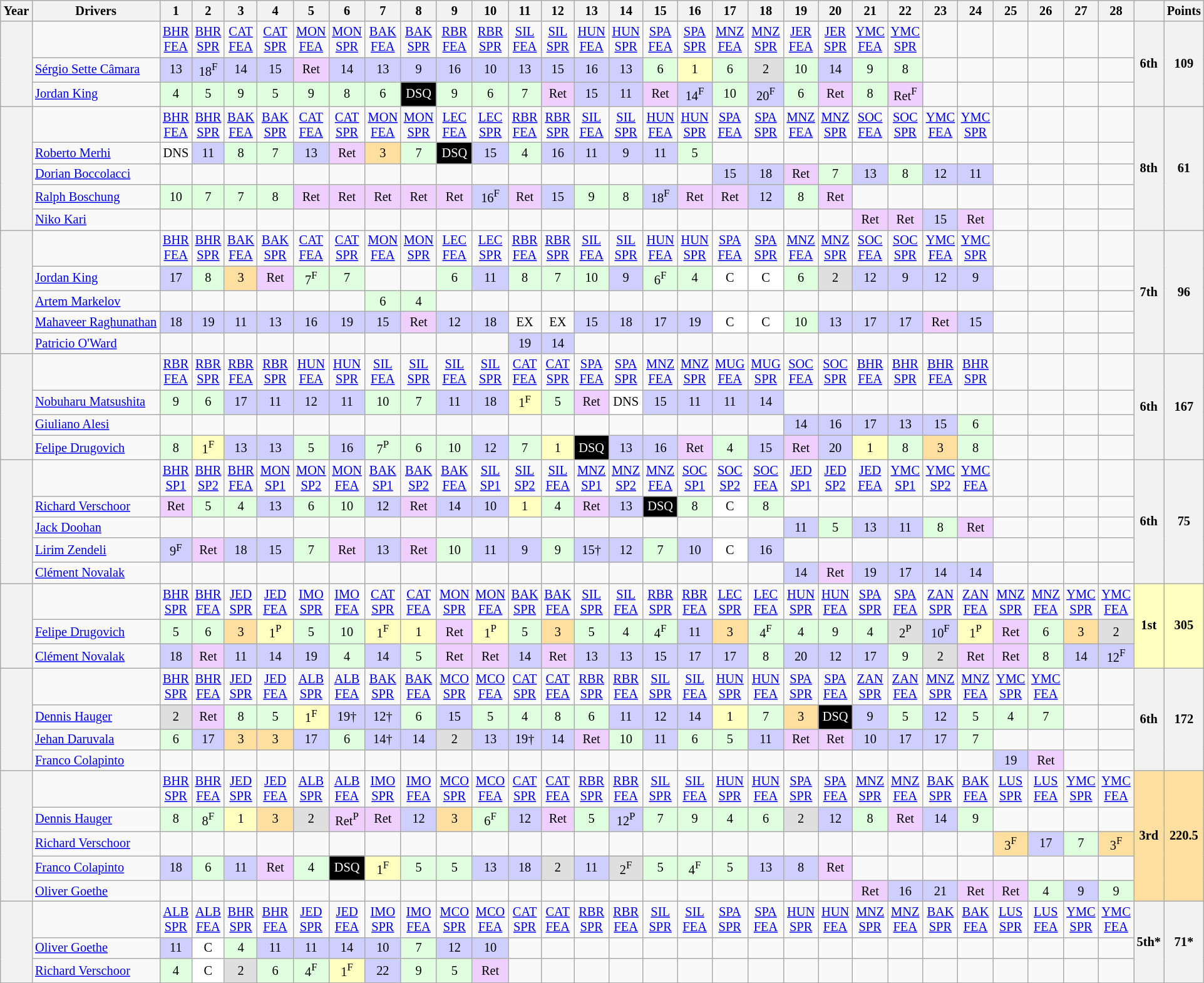<table class="wikitable" style="text-align:center; font-size:85%;">
<tr>
<th>Year</th>
<th>Drivers</th>
<th>1</th>
<th>2</th>
<th>3</th>
<th>4</th>
<th>5</th>
<th>6</th>
<th>7</th>
<th>8</th>
<th>9</th>
<th>10</th>
<th>11</th>
<th>12</th>
<th>13</th>
<th>14</th>
<th>15</th>
<th>16</th>
<th>17</th>
<th>18</th>
<th>19</th>
<th>20</th>
<th>21</th>
<th>22</th>
<th>23</th>
<th>24</th>
<th>25</th>
<th>26</th>
<th>27</th>
<th>28</th>
<th></th>
<th>Points</th>
</tr>
<tr>
<th rowspan=3></th>
<td></td>
<td><a href='#'>BHR<br>FEA</a></td>
<td><a href='#'>BHR<br>SPR</a></td>
<td><a href='#'>CAT<br>FEA</a></td>
<td><a href='#'>CAT<br>SPR</a></td>
<td><a href='#'>MON<br>FEA</a></td>
<td><a href='#'>MON<br>SPR</a></td>
<td><a href='#'>BAK<br>FEA</a></td>
<td><a href='#'>BAK<br>SPR</a></td>
<td><a href='#'>RBR<br>FEA</a></td>
<td><a href='#'>RBR<br>SPR</a></td>
<td><a href='#'>SIL<br>FEA</a></td>
<td><a href='#'>SIL<br>SPR</a></td>
<td><a href='#'>HUN<br>FEA</a></td>
<td><a href='#'>HUN<br>SPR</a></td>
<td><a href='#'>SPA<br>FEA</a></td>
<td><a href='#'>SPA<br>SPR</a></td>
<td><a href='#'>MNZ<br>FEA</a></td>
<td><a href='#'>MNZ<br>SPR</a></td>
<td><a href='#'>JER<br>FEA</a></td>
<td><a href='#'>JER<br>SPR</a></td>
<td><a href='#'>YMC<br>FEA</a></td>
<td><a href='#'>YMC<br>SPR</a></td>
<td></td>
<td></td>
<td></td>
<td></td>
<td></td>
<td></td>
<th rowspan=3>6th</th>
<th rowspan=3>109</th>
</tr>
<tr>
<td align=left nowrap> <a href='#'>Sérgio Sette Câmara</a></td>
<td style="background:#CFCFFF;">13</td>
<td style="background:#CFCFFF;">18<span><sup>F</sup></span></td>
<td style="background:#CFCFFF;">14</td>
<td style="background:#CFCFFF;">15</td>
<td style="background:#EFCFFF;">Ret</td>
<td style="background:#CFCFFF;">14</td>
<td style="background:#CFCFFF;">13</td>
<td style="background:#CFCFFF;">9</td>
<td style="background:#CFCFFF;">16</td>
<td style="background:#CFCFFF;">10</td>
<td style="background:#CFCFFF;">13</td>
<td style="background:#CFCFFF;">15</td>
<td style="background:#CFCFFF;">16</td>
<td style="background:#CFCFFF;">13</td>
<td style="background:#DFFFDF;">6</td>
<td style="background:#FFFFBF;">1</td>
<td style="background:#DFFFDF;">6</td>
<td style="background:#DFDFDF;">2</td>
<td style="background:#DFFFDF;">10</td>
<td style="background:#CFCFFF;">14</td>
<td style="background:#DFFFDF;">9</td>
<td style="background:#DFFFDF;">8</td>
<td></td>
<td></td>
<td></td>
<td></td>
<td></td>
<td></td>
</tr>
<tr>
<td align=left> <a href='#'>Jordan King</a></td>
<td style="background:#DFFFDF;">4</td>
<td style="background:#DFFFDF;">5</td>
<td style="background:#DFFFDF;">9</td>
<td style="background:#DFFFDF;">5</td>
<td style="background:#DFFFDF;">9</td>
<td style="background:#DFFFDF;">8</td>
<td style="background:#DFFFDF;">6</td>
<td style="background-color:#000000;color:white">DSQ</td>
<td style="background:#DFFFDF;">9</td>
<td style="background:#DFFFDF;">6</td>
<td style="background:#DFFFDF;">7</td>
<td style="background:#EFCFFF;">Ret</td>
<td style="background:#CFCFFF;">15</td>
<td style="background:#CFCFFF;">11</td>
<td style="background:#EFCFFF;">Ret</td>
<td style="background:#CFCFFF;">14<span><sup>F</sup></span></td>
<td style="background:#DFFFDF;">10</td>
<td style="background:#CFCFFF;">20<span><sup>F</sup></span></td>
<td style="background:#DFFFDF;">6</td>
<td style="background:#EFCFFF;">Ret</td>
<td style="background:#DFFFDF;">8</td>
<td style="background:#EFCFFF;">Ret<span><sup>F</sup></span></td>
<td></td>
<td></td>
<td></td>
<td></td>
<td></td>
<td></td>
</tr>
<tr>
<th rowspan=5></th>
<td></td>
<td><a href='#'>BHR<br>FEA</a></td>
<td><a href='#'>BHR<br>SPR</a></td>
<td><a href='#'>BAK<br>FEA</a></td>
<td><a href='#'>BAK<br>SPR</a></td>
<td><a href='#'>CAT<br>FEA</a></td>
<td><a href='#'>CAT<br>SPR</a></td>
<td><a href='#'>MON<br>FEA</a></td>
<td><a href='#'>MON<br>SPR</a></td>
<td><a href='#'>LEC<br>FEA</a></td>
<td><a href='#'>LEC<br>SPR</a></td>
<td><a href='#'>RBR<br>FEA</a></td>
<td><a href='#'>RBR<br>SPR</a></td>
<td><a href='#'>SIL<br>FEA</a></td>
<td><a href='#'>SIL<br>SPR</a></td>
<td><a href='#'>HUN<br>FEA</a></td>
<td><a href='#'>HUN<br>SPR</a></td>
<td><a href='#'>SPA<br>FEA</a></td>
<td><a href='#'>SPA<br>SPR</a></td>
<td><a href='#'>MNZ<br>FEA</a></td>
<td><a href='#'>MNZ<br>SPR</a></td>
<td><a href='#'>SOC<br>FEA</a></td>
<td><a href='#'>SOC<br>SPR</a></td>
<td><a href='#'>YMC<br>FEA</a></td>
<td><a href='#'>YMC<br>SPR</a></td>
<td></td>
<td></td>
<td></td>
<td></td>
<th rowspan=5>8th</th>
<th rowspan=5>61</th>
</tr>
<tr>
<td align=left> <a href='#'>Roberto Merhi</a></td>
<td style="background:#FFFFFF;">DNS</td>
<td style="background:#CFCFFF;">11</td>
<td style="background:#DFFFDF;">8</td>
<td style="background:#DFFFDF;">7</td>
<td style="background:#CFCFFF;">13</td>
<td style="background:#EFCFFF;">Ret</td>
<td style="background:#FFDF9F;">3</td>
<td style="background:#DFFFDF;">7</td>
<td style="background-color:#000000;color:white">DSQ</td>
<td style="background:#CFCFFF;">15</td>
<td style="background:#DFFFDF;">4</td>
<td style="background:#CFCFFF;">16</td>
<td style="background:#CFCFFF;">11</td>
<td style="background:#CFCFFF;">9</td>
<td style="background:#CFCFFF;">11</td>
<td style="background:#DFFFDF;">5</td>
<td></td>
<td></td>
<td></td>
<td></td>
<td></td>
<td></td>
<td></td>
<td></td>
<td></td>
<td></td>
<td></td>
<td></td>
</tr>
<tr>
<td align=left> <a href='#'>Dorian Boccolacci</a></td>
<td></td>
<td></td>
<td></td>
<td></td>
<td></td>
<td></td>
<td></td>
<td></td>
<td></td>
<td></td>
<td></td>
<td></td>
<td></td>
<td></td>
<td></td>
<td></td>
<td style="background:#CFCFFF;">15</td>
<td style="background:#CFCFFF;">18</td>
<td style="background:#EFCFFF;">Ret</td>
<td style="background:#DFFFDF;">7</td>
<td style="background:#CFCFFF;">13</td>
<td style="background:#DFFFDF;">8</td>
<td style="background:#CFCFFF;">12</td>
<td style="background:#CFCFFF;">11</td>
<td></td>
<td></td>
<td></td>
<td></td>
</tr>
<tr>
<td align=left> <a href='#'>Ralph Boschung</a></td>
<td style="background:#DFFFDF;">10</td>
<td style="background:#DFFFDF;">7</td>
<td style="background:#DFFFDF;">7</td>
<td style="background:#DFFFDF;">8</td>
<td style="background:#EFCFFF;">Ret</td>
<td style="background:#EFCFFF;">Ret</td>
<td style="background:#EFCFFF;">Ret</td>
<td style="background:#EFCFFF;">Ret</td>
<td style="background:#EFCFFF;">Ret</td>
<td style="background:#CFCFFF;">16<span><sup>F</sup></span></td>
<td style="background:#EFCFFF;">Ret</td>
<td style="background:#CFCFFF;">15</td>
<td style="background:#DFFFDF;">9</td>
<td style="background:#DFFFDF;">8</td>
<td style="background:#CFCFFF;">18<span><sup>F</sup></span></td>
<td style="background:#EFCFFF;">Ret</td>
<td style="background:#EFCFFF;">Ret</td>
<td style="background:#CFCFFF;">12</td>
<td style="background:#DFFFDF;">8</td>
<td style="background:#EFCFFF;">Ret</td>
<td></td>
<td></td>
<td></td>
<td></td>
<td></td>
<td></td>
<td></td>
<td></td>
</tr>
<tr>
<td align=left> <a href='#'>Niko Kari</a></td>
<td></td>
<td></td>
<td></td>
<td></td>
<td></td>
<td></td>
<td></td>
<td></td>
<td></td>
<td></td>
<td></td>
<td></td>
<td></td>
<td></td>
<td></td>
<td></td>
<td></td>
<td></td>
<td></td>
<td></td>
<td style="background:#EFCFFF;">Ret</td>
<td style="background:#EFCFFF;">Ret</td>
<td style="background:#CFCFFF;">15</td>
<td style="background:#EFCFFF;">Ret</td>
<td></td>
<td></td>
<td></td>
<td></td>
</tr>
<tr>
<th rowspan=5></th>
<td></td>
<td><a href='#'>BHR<br>FEA</a></td>
<td><a href='#'>BHR<br>SPR</a></td>
<td><a href='#'>BAK<br>FEA</a></td>
<td><a href='#'>BAK<br>SPR</a></td>
<td><a href='#'>CAT<br>FEA</a></td>
<td><a href='#'>CAT<br>SPR</a></td>
<td><a href='#'>MON<br>FEA</a></td>
<td><a href='#'>MON<br>SPR</a></td>
<td><a href='#'>LEC<br>FEA</a></td>
<td><a href='#'>LEC<br>SPR</a></td>
<td><a href='#'>RBR<br>FEA</a></td>
<td><a href='#'>RBR<br>SPR</a></td>
<td><a href='#'>SIL<br>FEA</a></td>
<td><a href='#'>SIL<br>SPR</a></td>
<td><a href='#'>HUN<br>FEA</a></td>
<td><a href='#'>HUN<br>SPR</a></td>
<td><a href='#'>SPA<br>FEA</a></td>
<td><a href='#'>SPA<br>SPR</a></td>
<td><a href='#'>MNZ<br>FEA</a></td>
<td><a href='#'>MNZ<br>SPR</a></td>
<td><a href='#'>SOC<br>FEA</a></td>
<td><a href='#'>SOC<br>SPR</a></td>
<td><a href='#'>YMC<br>FEA</a></td>
<td><a href='#'>YMC<br>SPR</a></td>
<td></td>
<td></td>
<td></td>
<td></td>
<th rowspan=5>7th</th>
<th rowspan=5>96</th>
</tr>
<tr>
<td align=left> <a href='#'>Jordan King</a></td>
<td style="background:#CFCFFF;">17</td>
<td style="background:#DFFFDF;">8</td>
<td style="background:#FFDF9F;">3</td>
<td style="background:#EFCFFF;">Ret</td>
<td style="background:#DFFFDF;">7<span><sup>F</sup></span></td>
<td style="background:#DFFFDF;">7</td>
<td></td>
<td></td>
<td style="background:#DFFFDF;">6</td>
<td style="background:#CFCFFF;">11</td>
<td style="background:#DFFFDF;">8</td>
<td style="background:#DFFFDF;">7</td>
<td style="background:#DFFFDF;">10</td>
<td style="background:#CFCFFF;">9</td>
<td style="background:#DFFFDF;">6<span><sup>F</sup></span></td>
<td style="background:#DFFFDF;">4</td>
<td style="background:#FFFFFF;">C</td>
<td style="background:#FFFFFF;">C</td>
<td style="background:#DFFFDF;">6</td>
<td style="background:#DFDFDF;">2</td>
<td style="background:#CFCFFF;">12</td>
<td style="background:#CFCFFF;">9</td>
<td style="background:#CFCFFF;">12</td>
<td style="background:#CFCFFF;">9</td>
<td></td>
<td></td>
<td></td>
<td></td>
</tr>
<tr>
<td align=left> <a href='#'>Artem Markelov</a></td>
<td></td>
<td></td>
<td></td>
<td></td>
<td></td>
<td></td>
<td style="background:#DFFFDF;">6</td>
<td style="background:#DFFFDF;">4</td>
<td></td>
<td></td>
<td></td>
<td></td>
<td></td>
<td></td>
<td></td>
<td></td>
<td></td>
<td></td>
<td></td>
<td></td>
<td></td>
<td></td>
<td></td>
<td></td>
<td></td>
<td></td>
<td></td>
<td></td>
</tr>
<tr>
<td align=left nowrap> <a href='#'>Mahaveer Raghunathan</a></td>
<td style="background:#CFCFFF;">18</td>
<td style="background:#CFCFFF;">19</td>
<td style="background:#CFCFFF;">11</td>
<td style="background:#CFCFFF;">13</td>
<td style="background:#CFCFFF;">16</td>
<td style="background:#CFCFFF;">19</td>
<td style="background:#CFCFFF;">15</td>
<td style="background:#EFCFFF;">Ret</td>
<td style="background:#CFCFFF;">12</td>
<td style="background:#CFCFFF;">18</td>
<td>EX</td>
<td>EX</td>
<td style="background:#CFCFFF;">15</td>
<td style="background:#CFCFFF;">18</td>
<td style="background:#CFCFFF;">17</td>
<td style="background:#CFCFFF;">19</td>
<td style="background:#FFFFFF;">C</td>
<td style="background:#FFFFFF;">C</td>
<td style="background:#DFFFDF;">10</td>
<td style="background:#CFCFFF;">13</td>
<td style="background:#CFCFFF;">17</td>
<td style="background:#CFCFFF;">17</td>
<td style="background:#EFCFFF;">Ret</td>
<td style="background:#CFCFFF;">15</td>
<td></td>
<td></td>
<td></td>
<td></td>
</tr>
<tr>
<td align=left> <a href='#'>Patricio O'Ward</a></td>
<td></td>
<td></td>
<td></td>
<td></td>
<td></td>
<td></td>
<td></td>
<td></td>
<td></td>
<td></td>
<td style="background:#CFCFFF;">19</td>
<td style="background:#CFCFFF;">14</td>
<td></td>
<td></td>
<td></td>
<td></td>
<td></td>
<td></td>
<td></td>
<td></td>
<td></td>
<td></td>
<td></td>
<td></td>
<td></td>
<td></td>
<td></td>
<td></td>
</tr>
<tr>
<th rowspan=4></th>
<td></td>
<td><a href='#'>RBR<br>FEA</a></td>
<td><a href='#'>RBR<br>SPR</a></td>
<td><a href='#'>RBR<br>FEA</a></td>
<td><a href='#'>RBR<br>SPR</a></td>
<td><a href='#'>HUN<br>FEA</a></td>
<td><a href='#'>HUN<br>SPR</a></td>
<td><a href='#'>SIL<br>FEA</a></td>
<td><a href='#'>SIL<br>SPR</a></td>
<td><a href='#'>SIL<br>FEA</a></td>
<td><a href='#'>SIL<br>SPR</a></td>
<td><a href='#'>CAT<br>FEA</a></td>
<td><a href='#'>CAT<br>SPR</a></td>
<td><a href='#'>SPA<br>FEA</a></td>
<td><a href='#'>SPA<br>SPR</a></td>
<td><a href='#'>MNZ<br>FEA</a></td>
<td><a href='#'>MNZ<br>SPR</a></td>
<td><a href='#'>MUG<br>FEA</a></td>
<td><a href='#'>MUG<br>SPR</a></td>
<td><a href='#'>SOC<br>FEA</a></td>
<td><a href='#'>SOC<br>SPR</a></td>
<td><a href='#'>BHR<br>FEA</a></td>
<td><a href='#'>BHR<br>SPR</a></td>
<td><a href='#'>BHR<br>FEA</a></td>
<td><a href='#'>BHR<br>SPR</a></td>
<td></td>
<td></td>
<td></td>
<td></td>
<th rowspan=4>6th</th>
<th rowspan=4>167</th>
</tr>
<tr>
<td align=left nowrap> <a href='#'>Nobuharu Matsushita</a></td>
<td style="background:#DFFFDF;">9</td>
<td style="background:#DFFFDF;">6</td>
<td style="background:#CFCFFF;">17</td>
<td style="background:#CFCFFF;">11</td>
<td style="background:#CFCFFF;">12</td>
<td style="background:#CFCFFF;">11</td>
<td style="background:#DFFFDF;">10</td>
<td style="background:#DFFFDF;">7</td>
<td style="background:#CFCFFF;">11</td>
<td style="background:#CFCFFF;">18</td>
<td style="background:#FFFFBF;">1<span><sup>F</sup></span></td>
<td style="background:#DFFFDF;">5</td>
<td style="background:#EFCFFF;">Ret</td>
<td style="background:#FFFFFF;">DNS</td>
<td style="background:#CFCFFF;">15</td>
<td style="background:#CFCFFF;">11</td>
<td style="background:#CFCFFF;">11</td>
<td style="background:#CFCFFF;">14</td>
<td></td>
<td></td>
<td></td>
<td></td>
<td></td>
<td></td>
<td></td>
<td></td>
<td></td>
<td></td>
</tr>
<tr>
<td align=left> <a href='#'>Giuliano Alesi</a></td>
<td></td>
<td></td>
<td></td>
<td></td>
<td></td>
<td></td>
<td></td>
<td></td>
<td></td>
<td></td>
<td></td>
<td></td>
<td></td>
<td></td>
<td></td>
<td></td>
<td></td>
<td></td>
<td style="background:#CFCFFF;">14</td>
<td style="background:#CFCFFF;">16</td>
<td style="background:#CFCFFF;">17</td>
<td style="background:#CFCFFF;">13</td>
<td style="background:#CFCFFF;">15</td>
<td style="background:#DFFFDF;">6</td>
<td></td>
<td></td>
<td></td>
<td></td>
</tr>
<tr>
<td align=left> <a href='#'>Felipe Drugovich</a></td>
<td style="background:#DFFFDF;">8</td>
<td style="background:#FFFFBF;">1<span><sup>F</sup></span></td>
<td style="background:#CFCFFF;">13</td>
<td style="background:#CFCFFF;">13</td>
<td style="background:#DFFFDF;">5</td>
<td style="background:#CFCFFF;">16</td>
<td style="background:#DFFFDF;">7<span><sup>P</sup></span></td>
<td style="background:#DFFFDF;">6</td>
<td style="background:#DFFFDF;">10</td>
<td style="background:#CFCFFF;">12</td>
<td style="background:#DFFFDF;">7</td>
<td style="background:#FFFFBF;">1</td>
<td style="background-color:#000000;color:white">DSQ</td>
<td style="background:#CFCFFF;">13</td>
<td style="background:#CFCFFF;">16</td>
<td style="background:#EFCFFF;">Ret</td>
<td style="background:#DFFFDF;">4</td>
<td style="background:#CFCFFF;">15</td>
<td style="background:#EFCFFF;">Ret</td>
<td style="background:#CFCFFF;">20</td>
<td style="background:#FFFFBF;">1</td>
<td style="background:#DFFFDF;">8</td>
<td style="background:#FFDF9F;">3</td>
<td style="background:#DFFFDF;">8</td>
<td></td>
<td></td>
<td></td>
<td></td>
</tr>
<tr>
<th rowspan=5></th>
<td></td>
<td><a href='#'>BHR<br>SP1</a></td>
<td><a href='#'>BHR<br>SP2</a></td>
<td><a href='#'>BHR<br>FEA</a></td>
<td><a href='#'>MON<br>SP1</a></td>
<td><a href='#'>MON<br>SP2</a></td>
<td><a href='#'>MON<br>FEA</a></td>
<td><a href='#'>BAK<br>SP1</a></td>
<td><a href='#'>BAK<br>SP2</a></td>
<td><a href='#'>BAK<br>FEA</a></td>
<td><a href='#'>SIL<br>SP1</a></td>
<td><a href='#'>SIL<br>SP2</a></td>
<td><a href='#'>SIL<br>FEA</a></td>
<td><a href='#'>MNZ<br>SP1</a></td>
<td><a href='#'>MNZ<br>SP2</a></td>
<td><a href='#'>MNZ<br>FEA</a></td>
<td><a href='#'>SOC<br>SP1</a></td>
<td><a href='#'>SOC<br>SP2</a></td>
<td><a href='#'>SOC<br>FEA</a></td>
<td><a href='#'>JED<br>SP1</a></td>
<td><a href='#'>JED<br>SP2</a></td>
<td><a href='#'>JED<br>FEA</a></td>
<td><a href='#'>YMC<br>SP1</a></td>
<td><a href='#'>YMC<br>SP2</a></td>
<td><a href='#'>YMC<br>FEA</a></td>
<td></td>
<td></td>
<td></td>
<td></td>
<th rowspan=5>6th</th>
<th rowspan=5>75</th>
</tr>
<tr>
<td align=left> <a href='#'>Richard Verschoor</a></td>
<td style="background:#EFCFFF;">Ret</td>
<td style="background:#DFFFDF;">5</td>
<td style="background:#DFFFDF;">4</td>
<td style="background:#CFCFFF;">13</td>
<td style="background:#DFFFDF;">6</td>
<td style="background:#DFFFDF;">10</td>
<td style="background:#CFCFFF;">12</td>
<td style="background:#EFCFFF;">Ret</td>
<td style="background:#CFCFFF;">14</td>
<td style="background:#CFCFFF;">10</td>
<td style="background:#FFFFBF;">1</td>
<td style="background:#DFFFDF;">4</td>
<td style="background:#EFCFFF;">Ret</td>
<td style="background:#CFCFFF;">13</td>
<td style="background-color:#000000;color:white">DSQ</td>
<td style="background:#DFFFDF;">8</td>
<td style="background:#FFFFFF;">C</td>
<td style="background:#DFFFDF;">8</td>
<td></td>
<td></td>
<td></td>
<td></td>
<td></td>
<td></td>
<td></td>
<td></td>
<td></td>
<td></td>
</tr>
<tr>
<td align=left> <a href='#'>Jack Doohan</a></td>
<td></td>
<td></td>
<td></td>
<td></td>
<td></td>
<td></td>
<td></td>
<td></td>
<td></td>
<td></td>
<td></td>
<td></td>
<td></td>
<td></td>
<td></td>
<td></td>
<td></td>
<td></td>
<td style="background:#CFCFFF;">11</td>
<td style="background:#DFFFDF;">5</td>
<td style="background:#CFCFFF;">13</td>
<td style="background:#CFCFFF;">11</td>
<td style="background:#DFFFDF;">8</td>
<td style="background:#EFCFFF;">Ret</td>
<td></td>
<td></td>
<td></td>
<td></td>
</tr>
<tr>
<td align=left> <a href='#'>Lirim Zendeli</a></td>
<td style="background:#CFCFFF;">9<span><sup>F</sup></span></td>
<td style="background:#EFCFFF;">Ret</td>
<td style="background:#CFCFFF;">18</td>
<td style="background:#CFCFFF;">15</td>
<td style="background:#DFFFDF;">7</td>
<td style="background:#EFCFFF;">Ret</td>
<td style="background:#CFCFFF;">13</td>
<td style="background:#EFCFFF;">Ret</td>
<td style="background:#DFFFDF;">10</td>
<td style="background:#CFCFFF;">11</td>
<td style="background:#CFCFFF;">9</td>
<td style="background:#DFFFDF;">9</td>
<td style="background:#CFCFFF;">15†</td>
<td style="background:#CFCFFF;">12</td>
<td style="background:#DFFFDF;">7</td>
<td style="background:#CFCFFF;">10</td>
<td style="background:#FFFFFF;">C</td>
<td style="background:#CFCFFF;">16</td>
<td></td>
<td></td>
<td></td>
<td></td>
<td></td>
<td></td>
<td></td>
<td></td>
<td></td>
<td></td>
</tr>
<tr>
<td align=left> <a href='#'>Clément Novalak</a></td>
<td></td>
<td></td>
<td></td>
<td></td>
<td></td>
<td></td>
<td></td>
<td></td>
<td></td>
<td></td>
<td></td>
<td></td>
<td></td>
<td></td>
<td></td>
<td></td>
<td></td>
<td></td>
<td style="background:#CFCFFF;">14</td>
<td style="background:#EFCFFF;">Ret</td>
<td style="background:#CFCFFF;">19</td>
<td style="background:#CFCFFF;">17</td>
<td style="background:#CFCFFF;">14</td>
<td style="background:#CFCFFF;">14</td>
<td></td>
<td></td>
<td></td>
<td></td>
</tr>
<tr>
<th rowspan=3></th>
<td></td>
<td><a href='#'>BHR<br>SPR</a></td>
<td><a href='#'>BHR<br>FEA</a></td>
<td><a href='#'>JED<br>SPR</a></td>
<td><a href='#'>JED<br>FEA</a></td>
<td><a href='#'>IMO<br>SPR</a></td>
<td><a href='#'>IMO<br>FEA</a></td>
<td><a href='#'>CAT<br>SPR</a></td>
<td><a href='#'>CAT<br>FEA</a></td>
<td><a href='#'>MON<br>SPR</a></td>
<td><a href='#'>MON<br>FEA</a></td>
<td><a href='#'>BAK<br>SPR</a></td>
<td><a href='#'>BAK<br>FEA</a></td>
<td><a href='#'>SIL<br>SPR</a></td>
<td><a href='#'>SIL<br>FEA</a></td>
<td><a href='#'>RBR<br>SPR</a></td>
<td><a href='#'>RBR<br>FEA</a></td>
<td><a href='#'>LEC<br>SPR</a></td>
<td><a href='#'>LEC<br>FEA</a></td>
<td><a href='#'>HUN<br>SPR</a></td>
<td><a href='#'>HUN<br>FEA</a></td>
<td><a href='#'>SPA<br>SPR</a></td>
<td><a href='#'>SPA<br>FEA</a></td>
<td><a href='#'>ZAN<br>SPR</a></td>
<td><a href='#'>ZAN<br>FEA</a></td>
<td><a href='#'>MNZ<br>SPR</a></td>
<td><a href='#'>MNZ<br>FEA</a></td>
<td><a href='#'>YMC<br>SPR</a></td>
<td><a href='#'>YMC<br>FEA</a></td>
<th rowspan=3 style="background:#FFFFBF;">1st</th>
<th rowspan=3 style="background:#FFFFBF;">305</th>
</tr>
<tr>
<td align=left> <a href='#'>Felipe Drugovich</a></td>
<td style="background:#DFFFDF;">5</td>
<td style="background:#DFFFDF;">6</td>
<td style="background:#FFDF9F;">3</td>
<td style="background:#FFFFBF;">1<span><sup>P</sup></span></td>
<td style="background:#DFFFDF;">5</td>
<td style="background:#DFFFDF;">10</td>
<td style="background:#FFFFBF;">1<span><sup>F</sup></span></td>
<td style="background:#FFFFBF;">1</td>
<td style="background:#EFCFFF;">Ret</td>
<td style="background:#FFFFBF;">1<span><sup>P</sup></span></td>
<td style="background:#DFFFDF;">5</td>
<td style="background:#FFDF9F;">3</td>
<td style="background:#DFFFDF;">5</td>
<td style="background:#DFFFDF;">4</td>
<td style="background:#DFFFDF;">4<span><sup>F</sup></span></td>
<td style="background:#CFCFFF;">11</td>
<td style="background:#FFDF9F;">3</td>
<td style="background:#DFFFDF;">4<span><sup>F</sup></span></td>
<td style="background:#DFFFDF;">4</td>
<td style="background:#DFFFDF;">9</td>
<td style="background:#DFFFDF;">4</td>
<td style="background:#DFDFDF;">2<span><sup>P</sup></span></td>
<td style="background:#CFCFFF;">10<span><sup>F</sup></span></td>
<td style="background:#FFFFBF;">1<span><sup>P</sup></span></td>
<td style="background:#EFCFFF;">Ret</td>
<td style="background:#DFFFDF;">6</td>
<td style="background:#FFDF9F;">3</td>
<td style="background:#DFDFDF;">2</td>
</tr>
<tr>
<td align=left> <a href='#'>Clément Novalak</a></td>
<td style="background:#CFCFFF;">18</td>
<td style="background:#EFCFFF;">Ret</td>
<td style="background:#CFCFFF;">11</td>
<td style="background:#CFCFFF;">14</td>
<td style="background:#CFCFFF;">19</td>
<td style="background:#DFFFDF;">4</td>
<td style="background:#CFCFFF;">14</td>
<td style="background:#DFFFDF;">5</td>
<td style="background:#EFCFFF;">Ret</td>
<td style="background:#EFCFFF;">Ret</td>
<td style="background:#CFCFFF;">14</td>
<td style="background:#EFCFFF;">Ret</td>
<td style="background:#CFCFFF;">13</td>
<td style="background:#CFCFFF;">13</td>
<td style="background:#CFCFFF;">15</td>
<td style="background:#CFCFFF;">17</td>
<td style="background:#CFCFFF;">17</td>
<td style="background:#DFFFDF;">8</td>
<td style="background:#CFCFFF;">20</td>
<td style="background:#CFCFFF;">12</td>
<td style="background:#CFCFFF;">17</td>
<td style="background:#DFFFDF;">9</td>
<td style="background:#DFDFDF;">2</td>
<td style="background:#EFCFFF;">Ret</td>
<td style="background:#EFCFFF;">Ret</td>
<td style="background:#DFFFDF;">8</td>
<td style="background:#CFCFFF;">14</td>
<td style="background:#CFCFFF;">12<span><sup>F</sup></span></td>
</tr>
<tr>
<th rowspan=4></th>
<td></td>
<td style="background:#;"><a href='#'>BHR<br>SPR</a></td>
<td style="background:#;"><a href='#'>BHR<br>FEA</a></td>
<td style="background:#;"><a href='#'>JED<br>SPR</a></td>
<td style="background:#;"><a href='#'>JED<br>FEA</a></td>
<td style="background:#;"><a href='#'>ALB<br>SPR</a></td>
<td style="background:#;"><a href='#'>ALB<br>FEA</a></td>
<td style="background:#;"><a href='#'>BAK<br>SPR</a></td>
<td style="background:#;"><a href='#'>BAK<br>FEA</a></td>
<td style="background:#;"><a href='#'>MCO<br>SPR</a></td>
<td style="background:#;"><a href='#'>MCO<br>FEA</a></td>
<td style="background:#;"><a href='#'>CAT<br>SPR</a></td>
<td style="background:#;"><a href='#'>CAT<br>FEA</a></td>
<td style="background:#;"><a href='#'>RBR<br>SPR</a></td>
<td style="background:#;"><a href='#'>RBR<br>FEA</a></td>
<td style="background:#;"><a href='#'>SIL<br>SPR</a></td>
<td style="background:#;"><a href='#'>SIL<br>FEA</a></td>
<td style="background:#;"><a href='#'>HUN<br>SPR</a></td>
<td style="background:#;"><a href='#'>HUN<br>FEA</a></td>
<td style="background:#;"><a href='#'>SPA<br>SPR</a></td>
<td style="background:#;"><a href='#'>SPA<br>FEA</a></td>
<td style="background:#;"><a href='#'>ZAN<br>SPR</a></td>
<td style="background:#;"><a href='#'>ZAN<br>FEA</a></td>
<td style="background:#;"><a href='#'>MNZ<br>SPR</a></td>
<td style="background:#;"><a href='#'>MNZ<br>FEA</a></td>
<td style="background:#;"><a href='#'>YMC<br>SPR</a></td>
<td style="background:#;"><a href='#'>YMC<br>FEA</a></td>
<td></td>
<td></td>
<th rowspan=4 style="background:#;">6th</th>
<th rowspan=4 style="background:#;">172</th>
</tr>
<tr>
<td align=left> <a href='#'>Dennis Hauger</a></td>
<td style="background:#DFDFDF;">2</td>
<td style="background:#EFCFFF;">Ret</td>
<td style="background:#DFFFDF;">8</td>
<td style="background:#DFFFDF;">5</td>
<td style="background:#FFFFBF;">1<span><sup>F</sup></span></td>
<td style="background:#CFCFFF;">19†</td>
<td style="background:#CFCFFF;">12†</td>
<td style="background:#DFFFDF;">6</td>
<td style="background:#CFCFFF;">15</td>
<td style="background:#DFFFDF;">5</td>
<td style="background:#DFFFDF;">4</td>
<td style="background:#DFFFDF;">8</td>
<td style="background:#DFFFDF;">6</td>
<td style="background:#CFCFFF;">11</td>
<td style="background:#CFCFFF;">12</td>
<td style="background:#CFCFFF;">14</td>
<td style="background:#FFFFBF;">1</td>
<td style="background:#DFFFDF;">7</td>
<td style="background:#FFDF9F;">3</td>
<td style="background-color:#000000;color:white">DSQ</td>
<td style="background:#CFCFFF;">9</td>
<td style="background:#DFFFDF;">5</td>
<td style="background:#CFCFFF;">12</td>
<td style="background:#DFFFDF;">5</td>
<td style="background:#DFFFDF;">4</td>
<td style="background:#DFFFDF;">7</td>
<td></td>
<td></td>
</tr>
<tr>
<td align=left> <a href='#'>Jehan Daruvala</a></td>
<td style="background:#DFFFDF;">6</td>
<td style="background:#CFCFFF;">17</td>
<td style="background:#FFDF9F;">3</td>
<td style="background:#FFDF9F;">3</td>
<td style="background:#CFCFFF;">17</td>
<td style="background:#DFFFDF;">6</td>
<td style="background:#CFCFFF;">14†</td>
<td style="background:#CFCFFF;">14</td>
<td style="background:#DFDFDF;">2</td>
<td style="background:#CFCFFF;">13</td>
<td style="background:#CFCFFF;">19†</td>
<td style="background:#CFCFFF;">14</td>
<td style="background:#EFCFFF;">Ret</td>
<td style="background:#DFFFDF;">10</td>
<td style="background:#CFCFFF;">11</td>
<td style="background:#DFFFDF;">6</td>
<td style="background:#DFFFDF;">5</td>
<td style="background:#CFCFFF;">11</td>
<td style="background:#EFCFFF;">Ret</td>
<td style="background:#EFCFFF;">Ret</td>
<td style="background:#CFCFFF;">10</td>
<td style="background:#CFCFFF;">17</td>
<td style="background:#CFCFFF;">17</td>
<td style="background:#DFFFDF;">7</td>
<td></td>
<td></td>
<td></td>
<td></td>
</tr>
<tr>
<td align=left> <a href='#'>Franco Colapinto</a></td>
<td></td>
<td></td>
<td></td>
<td></td>
<td></td>
<td></td>
<td></td>
<td></td>
<td></td>
<td></td>
<td></td>
<td></td>
<td></td>
<td></td>
<td></td>
<td></td>
<td></td>
<td></td>
<td></td>
<td></td>
<td></td>
<td></td>
<td></td>
<td></td>
<td style="background:#CFCFFF;">19</td>
<td style="background:#EFCFFF;">Ret</td>
<td></td>
<td></td>
</tr>
<tr>
<th rowspan=5></th>
<td></td>
<td><a href='#'>BHR<br>SPR</a></td>
<td><a href='#'>BHR<br>FEA</a></td>
<td><a href='#'>JED<br>SPR</a></td>
<td><a href='#'>JED<br>FEA</a></td>
<td><a href='#'>ALB<br>SPR</a></td>
<td><a href='#'>ALB<br>FEA</a></td>
<td><a href='#'>IMO<br>SPR</a></td>
<td><a href='#'>IMO<br>FEA</a></td>
<td><a href='#'>MCO<br>SPR</a></td>
<td><a href='#'>MCO<br>FEA</a></td>
<td><a href='#'>CAT<br>SPR</a></td>
<td><a href='#'>CAT<br>FEA</a></td>
<td><a href='#'>RBR<br>SPR</a></td>
<td><a href='#'>RBR<br>FEA</a></td>
<td><a href='#'>SIL<br>SPR</a></td>
<td><a href='#'>SIL<br>FEA</a></td>
<td><a href='#'>HUN<br>SPR</a></td>
<td><a href='#'>HUN<br>FEA</a></td>
<td><a href='#'>SPA<br>SPR</a></td>
<td><a href='#'>SPA<br>FEA</a></td>
<td><a href='#'>MNZ<br>SPR</a></td>
<td><a href='#'>MNZ<br>FEA</a></td>
<td><a href='#'>BAK<br>SPR</a></td>
<td><a href='#'>BAK<br>FEA</a></td>
<td><a href='#'>LUS<br>SPR</a></td>
<td><a href='#'>LUS<br>FEA</a></td>
<td><a href='#'>YMC<br>SPR</a></td>
<td><a href='#'>YMC<br>FEA</a></td>
<th rowspan=5 style="background:#FFDF9F;">3rd</th>
<th rowspan=5 style="background:#FFDF9F;">220.5</th>
</tr>
<tr>
<td align=left nowrap> <a href='#'>Dennis Hauger</a></td>
<td style="background:#DFFFDF;">8</td>
<td style="background:#DFFFDF;">8<span><sup>F</sup></span></td>
<td style="background:#FFFFBF;">1</td>
<td style="background:#FFDF9F;">3</td>
<td style="background:#DFDFDF;">2</td>
<td style="background:#EFCFFF;">Ret<span><sup>P</sup></span></td>
<td style="background:#EFCFFF;">Ret</td>
<td style="background:#CFCFFF;">12</td>
<td style="background:#FFDF9F;">3</td>
<td style="background:#DFFFDF;">6<span><sup>F</sup></span></td>
<td style="background:#CFCFFF;">12</td>
<td style="background:#EFCFFF;">Ret</td>
<td style="background:#DFFFDF;">5</td>
<td style="background:#CFCFFF;">12<span><sup>P</sup></span></td>
<td style="background:#DFFFDF;">7</td>
<td style="background:#DFFFDF;">9</td>
<td style="background:#DFFFDF;">4</td>
<td style="background:#DFFFDF;">6</td>
<td style="background:#DFDFDF;">2</td>
<td style="background:#CFCFFF;">12</td>
<td style="background:#DFFFDF;">8</td>
<td style="background:#EFCFFF;">Ret</td>
<td style="background:#CFCFFF;">14</td>
<td style="background:#DFFFDF;">9</td>
<td></td>
<td></td>
<td></td>
<td></td>
</tr>
<tr>
<td align=left nowrap> <a href='#'>Richard Verschoor</a></td>
<td></td>
<td></td>
<td></td>
<td></td>
<td></td>
<td></td>
<td></td>
<td></td>
<td></td>
<td></td>
<td></td>
<td></td>
<td></td>
<td></td>
<td></td>
<td></td>
<td></td>
<td></td>
<td></td>
<td></td>
<td></td>
<td></td>
<td></td>
<td></td>
<td style="background:#FFDF9F;">3<span><sup>F</sup></span></td>
<td style="background:#CFCFFF;">17</td>
<td style="background:#DFFFDF;">7</td>
<td style="background:#FFDF9F;">3<span><sup>F</sup></span></td>
</tr>
<tr>
<td align=left nowrap> <a href='#'>Franco Colapinto</a></td>
<td style="background:#CFCFFF;">18</td>
<td style="background:#DFFFDF;">6</td>
<td style="background:#CFCFFF;">11</td>
<td style="background:#EFCFFF;">Ret</td>
<td style="background:#DFFFDF;">4</td>
<td style="background-color:#000000;color:white">DSQ</td>
<td style="background:#FFFFBF;">1<span><sup>F</sup></span></td>
<td style="background:#DFFFDF;">5</td>
<td style="background:#DFFFDF;">5</td>
<td style="background:#CFCFFF;">13</td>
<td style="background:#CFCFFF;">18</td>
<td style="background:#DFDFDF;">2</td>
<td style="background:#CFCFFF;">11</td>
<td style="background:#DFDFDF;">2<span><sup>F</sup></span></td>
<td style="background:#DFFFDF;">5</td>
<td style="background:#DFFFDF;">4<span><sup>F</sup></span></td>
<td style="background:#DFFFDF;">5</td>
<td style="background:#CFCFFF;">13</td>
<td style="background:#CFCFFF;">8</td>
<td style="background:#EFCFFF;">Ret</td>
<td></td>
<td></td>
<td></td>
<td></td>
<td></td>
<td></td>
<td></td>
<td></td>
</tr>
<tr>
<td align=left nowrap> <a href='#'>Oliver Goethe</a></td>
<td></td>
<td></td>
<td></td>
<td></td>
<td></td>
<td></td>
<td></td>
<td></td>
<td></td>
<td></td>
<td></td>
<td></td>
<td></td>
<td></td>
<td></td>
<td></td>
<td></td>
<td></td>
<td></td>
<td></td>
<td style="background:#EFCFFF;">Ret</td>
<td style="background:#CFCFFF;">16</td>
<td style="background:#CFCFFF;">21</td>
<td style="background:#EFCFFF;">Ret</td>
<td style="background:#EFCFFF;">Ret</td>
<td style="background:#DFFFDF;">4</td>
<td style="background:#CFCFFF;">9</td>
<td style="background:#DFFFDF;">9</td>
</tr>
<tr>
<th rowspan=3></th>
<td></td>
<td><a href='#'>ALB<br>SPR</a></td>
<td><a href='#'>ALB<br>FEA</a></td>
<td><a href='#'>BHR<br>SPR</a></td>
<td><a href='#'>BHR<br>FEA</a></td>
<td><a href='#'>JED<br>SPR</a></td>
<td><a href='#'>JED<br>FEA</a></td>
<td><a href='#'>IMO<br>SPR</a></td>
<td><a href='#'>IMO<br>FEA</a></td>
<td><a href='#'>MCO<br>SPR</a></td>
<td><a href='#'>MCO<br>FEA</a></td>
<td><a href='#'>CAT<br>SPR</a></td>
<td><a href='#'>CAT<br>FEA</a></td>
<td><a href='#'>RBR<br>SPR</a></td>
<td><a href='#'>RBR<br>FEA</a></td>
<td><a href='#'>SIL<br>SPR</a></td>
<td><a href='#'>SIL<br>FEA</a></td>
<td><a href='#'>SPA<br>SPR</a></td>
<td><a href='#'>SPA<br>FEA</a></td>
<td><a href='#'>HUN<br>SPR</a></td>
<td><a href='#'>HUN<br>FEA</a></td>
<td><a href='#'>MNZ<br>SPR</a></td>
<td><a href='#'>MNZ<br>FEA</a></td>
<td><a href='#'>BAK<br>SPR</a></td>
<td><a href='#'>BAK<br>FEA</a></td>
<td><a href='#'>LUS<br>SPR</a></td>
<td><a href='#'>LUS<br>FEA</a></td>
<td><a href='#'>YMC<br>SPR</a></td>
<td><a href='#'>YMC<br>FEA</a></td>
<th rowspan=3 style="background:#;">5th*</th>
<th rowspan=3 style="background:#;">71*</th>
</tr>
<tr>
<td align=left nowrap> <a href='#'>Oliver Goethe</a></td>
<td style="background:#CFCFFF;">11</td>
<td style="background:#FFFFFF;">C</td>
<td style="background:#DFFFDF;">4</td>
<td style="background:#CFCFFF;">11</td>
<td style="background:#CFCFFF;">11</td>
<td style="background:#CFCFFF;">14</td>
<td style="background:#CFCFFF;">10</td>
<td style="background:#DFFFDF;">7</td>
<td style="background:#CFCFFF;">12</td>
<td style="background:#CFCFFF;">10</td>
<td></td>
<td></td>
<td></td>
<td></td>
<td></td>
<td></td>
<td></td>
<td></td>
<td></td>
<td></td>
<td></td>
<td></td>
<td></td>
<td></td>
<td></td>
<td></td>
<td></td>
<td></td>
</tr>
<tr>
<td align=left nowrap> <a href='#'>Richard Verschoor</a></td>
<td style="background:#DFFFDF;">4</td>
<td style="background:#FFFFFF;">C</td>
<td style="background:#DFDFDF;">2</td>
<td style="background:#DFFFDF;">6</td>
<td style="background:#DFFFDF;">4<span><sup>F</sup></span></td>
<td style="background:#FFFFBF;">1<span><sup>F</sup></span></td>
<td style="background:#CFCFFF;">22</td>
<td style="background:#DFFFDF;">9</td>
<td style="background:#DFFFDF;">5</td>
<td style="background:#EFCFFF;">Ret</td>
<td></td>
<td></td>
<td></td>
<td></td>
<td></td>
<td></td>
<td></td>
<td></td>
<td></td>
<td></td>
<td></td>
<td></td>
<td></td>
<td></td>
<td></td>
<td></td>
<td></td>
<td></td>
</tr>
</table>
